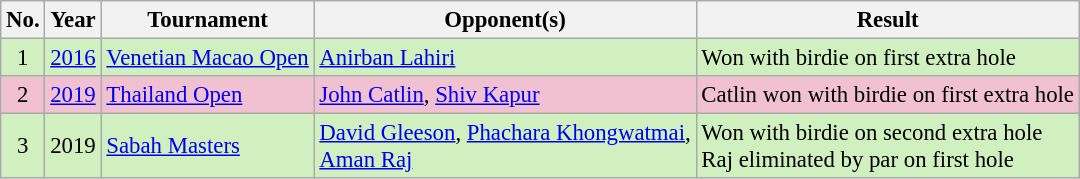<table class="wikitable" style="font-size:95%;">
<tr>
<th>No.</th>
<th>Year</th>
<th>Tournament</th>
<th>Opponent(s)</th>
<th>Result</th>
</tr>
<tr style="background:#D0F0C0;">
<td align=center>1</td>
<td><a href='#'>2016</a></td>
<td><a href='#'>Venetian Macao Open</a></td>
<td> <a href='#'>Anirban Lahiri</a></td>
<td>Won with birdie on first extra hole</td>
</tr>
<tr style="background:#F2C1D1;">
<td align=center>2</td>
<td><a href='#'>2019</a></td>
<td><a href='#'>Thailand Open</a></td>
<td> <a href='#'>John Catlin</a>,  <a href='#'>Shiv Kapur</a></td>
<td>Catlin won with birdie on first extra hole</td>
</tr>
<tr style="background:#D0F0C0;">
<td align=center>3</td>
<td>2019</td>
<td><a href='#'>Sabah Masters</a></td>
<td> <a href='#'>David Gleeson</a>,  <a href='#'>Phachara Khongwatmai</a>,<br> <a href='#'>Aman Raj</a></td>
<td>Won with birdie on second extra hole<br>Raj eliminated by par on first hole</td>
</tr>
</table>
